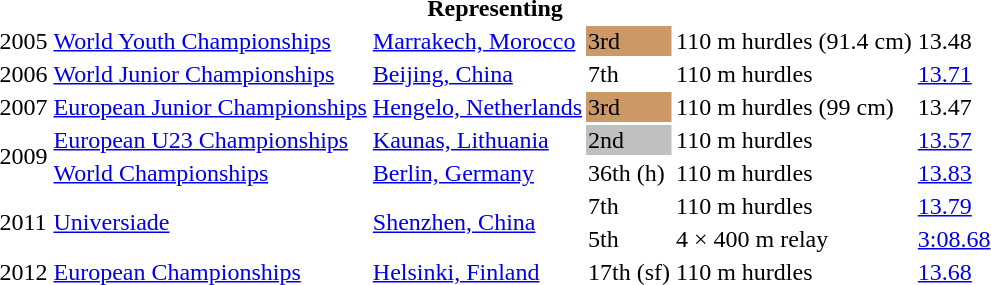<table>
<tr>
<th colspan="6">Representing </th>
</tr>
<tr>
<td>2005</td>
<td><a href='#'>World Youth Championships</a></td>
<td><a href='#'>Marrakech, Morocco</a></td>
<td bgcolor=cc9966>3rd</td>
<td>110 m hurdles (91.4 cm)</td>
<td>13.48</td>
</tr>
<tr>
<td>2006</td>
<td><a href='#'>World Junior Championships</a></td>
<td><a href='#'>Beijing, China</a></td>
<td>7th</td>
<td>110 m hurdles</td>
<td><a href='#'>13.71</a></td>
</tr>
<tr>
<td>2007</td>
<td><a href='#'>European Junior Championships</a></td>
<td><a href='#'>Hengelo, Netherlands</a></td>
<td bgcolor=cc9966>3rd</td>
<td>110 m hurdles (99 cm)</td>
<td>13.47</td>
</tr>
<tr>
<td rowspan=2>2009</td>
<td><a href='#'>European U23 Championships</a></td>
<td><a href='#'>Kaunas, Lithuania</a></td>
<td bgcolor=silver>2nd</td>
<td>110 m hurdles</td>
<td><a href='#'>13.57</a></td>
</tr>
<tr>
<td><a href='#'>World Championships</a></td>
<td><a href='#'>Berlin, Germany</a></td>
<td>36th (h)</td>
<td>110 m hurdles</td>
<td><a href='#'>13.83</a></td>
</tr>
<tr>
<td rowspan=2>2011</td>
<td rowspan=2><a href='#'>Universiade</a></td>
<td rowspan=2><a href='#'>Shenzhen, China</a></td>
<td>7th</td>
<td>110 m hurdles</td>
<td><a href='#'>13.79</a></td>
</tr>
<tr>
<td>5th</td>
<td>4 × 400 m relay</td>
<td><a href='#'>3:08.68</a></td>
</tr>
<tr>
<td>2012</td>
<td><a href='#'>European Championships</a></td>
<td><a href='#'>Helsinki, Finland</a></td>
<td>17th (sf)</td>
<td>110 m hurdles</td>
<td><a href='#'>13.68</a></td>
</tr>
</table>
